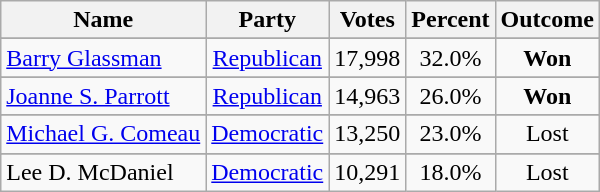<table class=wikitable style="text-align:center">
<tr>
<th>Name</th>
<th>Party</th>
<th>Votes</th>
<th>Percent</th>
<th>Outcome</th>
</tr>
<tr>
</tr>
<tr>
<td align=left><a href='#'>Barry Glassman</a></td>
<td><a href='#'>Republican</a></td>
<td>17,998</td>
<td>32.0%</td>
<td><strong>Won</strong></td>
</tr>
<tr>
</tr>
<tr>
<td align=left><a href='#'>Joanne S. Parrott</a></td>
<td><a href='#'>Republican</a></td>
<td>14,963</td>
<td>26.0%</td>
<td><strong>Won</strong></td>
</tr>
<tr>
</tr>
<tr>
<td align=left><a href='#'>Michael G. Comeau</a></td>
<td><a href='#'>Democratic</a></td>
<td>13,250</td>
<td>23.0%</td>
<td>Lost</td>
</tr>
<tr>
</tr>
<tr>
<td align=left>Lee D. McDaniel</td>
<td><a href='#'>Democratic</a></td>
<td>10,291</td>
<td>18.0%</td>
<td>Lost</td>
</tr>
</table>
